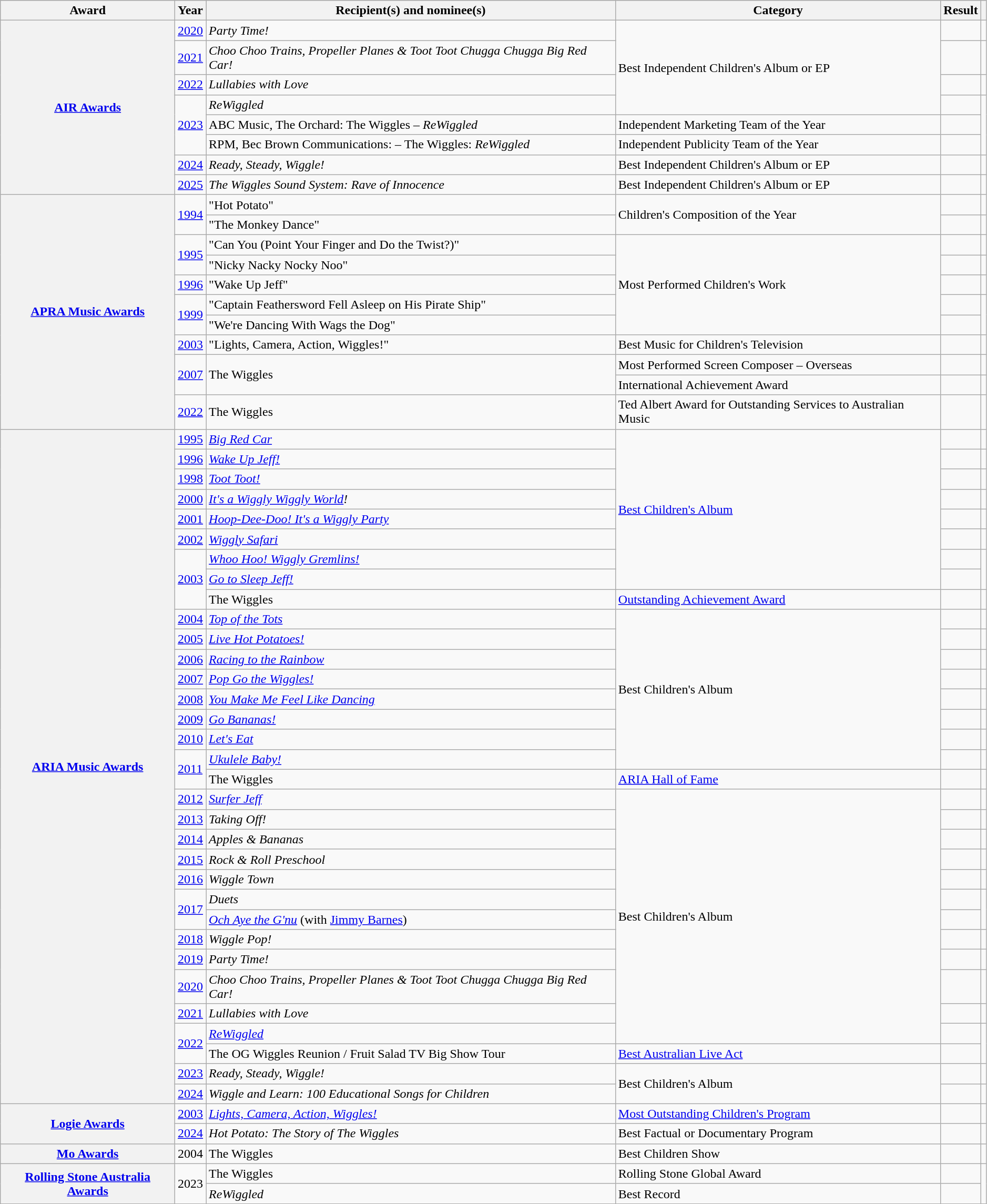<table class="wikitable plainrowheaders sortable" style="width:99%;">
<tr style="background:#ccc; text-align:center;">
<th scope="col">Award</th>
<th scope="col">Year</th>
<th scope="col">Recipient(s) and nominee(s)</th>
<th scope="col">Category</th>
<th scope="col">Result</th>
<th scope="col" class="unsortable"></th>
</tr>
<tr>
<th scope="row" rowspan=8><a href='#'>AIR Awards</a></th>
<td><a href='#'>2020</a></td>
<td data-sort-value="Party Time!"><em>Party Time!</em></td>
<td rowspan="4">Best Independent Children's Album or EP</td>
<td></td>
<td style="text-align:center;"></td>
</tr>
<tr>
<td><a href='#'>2021</a></td>
<td data-sort-value="Choo Choo Trains, Propeller Planes & Toot Toot Chugga Chugga Big Red Car!"><em>Choo Choo Trains, Propeller Planes & Toot Toot Chugga Chugga Big Red Car!</em></td>
<td></td>
<td style="text-align:center;"></td>
</tr>
<tr>
<td><a href='#'>2022</a></td>
<td data-sort-value="Lullabies with Love"><em>Lullabies with Love</em></td>
<td></td>
<td style="text-align:center;"></td>
</tr>
<tr>
<td rowspan="3"><a href='#'>2023</a></td>
<td><em>ReWiggled</em></td>
<td></td>
<td style="text-align:center;" rowspan="3"></td>
</tr>
<tr>
<td>ABC Music, The Orchard: The Wiggles – <em>ReWiggled</em></td>
<td>Independent Marketing Team of the Year</td>
<td></td>
</tr>
<tr>
<td>RPM, Bec Brown Communications: – The Wiggles: <em>ReWiggled</em></td>
<td>Independent Publicity Team of the Year</td>
<td></td>
</tr>
<tr>
<td><a href='#'>2024</a></td>
<td><em>Ready, Steady, Wiggle!</em></td>
<td>Best Independent Children's Album or EP</td>
<td></td>
<td></td>
</tr>
<tr>
<td><a href='#'>2025</a></td>
<td><em>The Wiggles Sound System: Rave of Innocence</em></td>
<td>Best Independent Children's Album or EP</td>
<td></td>
<td></td>
</tr>
<tr>
<th scope="row" rowspan=11><a href='#'>APRA Music Awards</a></th>
<td rowspan="2"><a href='#'>1994</a></td>
<td data-sort-value="Hot Potato">"Hot Potato"</td>
<td rowspan="2">Children's Composition of the Year</td>
<td></td>
<td style="text-align:center;"></td>
</tr>
<tr>
<td data-sort-value="Monkey Dance, The">"The Monkey Dance"</td>
<td></td>
<td style="text-align:center;"></td>
</tr>
<tr>
<td rowspan="2"><a href='#'>1995</a></td>
<td data-sort-value="Can You (Point Your Finger and Do the Twist?)">"Can You (Point Your Finger and Do the Twist?)"</td>
<td rowspan="5">Most Performed Children's Work</td>
<td></td>
<td style="text-align:center;"></td>
</tr>
<tr>
<td data-sort-value="Nicky Nacky Nocky Noo">"Nicky Nacky Nocky Noo"</td>
<td></td>
<td style="text-align:center;"></td>
</tr>
<tr>
<td><a href='#'>1996</a></td>
<td data-sort-value="Wake Up Jeff">"Wake Up Jeff"</td>
<td></td>
<td style="text-align:center;"></td>
</tr>
<tr>
<td rowspan="2"><a href='#'>1999</a></td>
<td data-sort-value="Captain Feathersword Fell Asleep on His Pirate Ship">"Captain Feathersword Fell Asleep on His Pirate Ship"</td>
<td></td>
<td rowspan="2" style="text-align:center;"></td>
</tr>
<tr>
<td data-sort-value="We're Dancing With Wags the Dog">"We're Dancing With Wags the Dog"</td>
<td></td>
</tr>
<tr>
<td><a href='#'>2003</a></td>
<td data-sort-value="Lights, Camera, Action, Wiggles!">"Lights, Camera, Action, Wiggles!"</td>
<td>Best Music for Children's Television</td>
<td></td>
<td style="text-align:center;"></td>
</tr>
<tr>
<td rowspan="2"><a href='#'>2007</a></td>
<td data-sort-value="Wiggles, The" rowspan="2">The Wiggles</td>
<td>Most Performed Screen Composer – Overseas</td>
<td></td>
<td style="text-align:center;"></td>
</tr>
<tr>
<td>International Achievement Award</td>
<td></td>
<td style="text-align:center;"></td>
</tr>
<tr>
<td><a href='#'>2022</a></td>
<td data-sort-value="Wiggles, The">The Wiggles</td>
<td>Ted Albert Award for Outstanding Services to Australian Music</td>
<td></td>
<td style="text-align:center;"></td>
</tr>
<tr>
<th scope="row" rowspan=33><a href='#'>ARIA Music Awards</a></th>
<td><a href='#'>1995</a></td>
<td data-sort-value="Big Red Car"><em><a href='#'>Big Red Car</a></em></td>
<td rowspan="8"><a href='#'>Best Children's Album</a></td>
<td></td>
<td style="text-align:center;"></td>
</tr>
<tr>
<td><a href='#'>1996</a></td>
<td data-sort-value="Wake Up Jeff!"><em><a href='#'>Wake Up Jeff!</a></em></td>
<td></td>
<td style="text-align:center;"></td>
</tr>
<tr>
<td><a href='#'>1998</a></td>
<td data-sort-value="Toot Toot!"><em><a href='#'>Toot Toot!</a></em></td>
<td></td>
<td style="text-align:center;"></td>
</tr>
<tr>
<td><a href='#'>2000</a></td>
<td data-sort-value="It's a Wiggly Wiggly World!"><em><a href='#'>It's a Wiggly Wiggly World</a>!</em></td>
<td></td>
<td style="text-align:center;"></td>
</tr>
<tr>
<td><a href='#'>2001</a></td>
<td data-sort-value="Hoop-Dee-Doo! It's a Wiggly Party"><em><a href='#'>Hoop-Dee-Doo! It's a Wiggly Party</a></em></td>
<td></td>
<td style="text-align:center;"></td>
</tr>
<tr>
<td><a href='#'>2002</a></td>
<td data-sort-value="Wiggly Safari"><em><a href='#'>Wiggly Safari</a></em></td>
<td></td>
<td style="text-align:center;"></td>
</tr>
<tr>
<td rowspan="3"><a href='#'>2003</a></td>
<td data-sort-value="Whoo Hoo! Wiggly Gremlins!"><em><a href='#'>Whoo Hoo! Wiggly Gremlins!</a></em></td>
<td></td>
<td rowspan=2 style="text-align:center;"></td>
</tr>
<tr>
<td data-sort-value="Go to Sleep Jeff!"><em><a href='#'>Go to Sleep Jeff!</a></em></td>
<td></td>
</tr>
<tr>
<td data-sort-value="Wiggles, The">The Wiggles</td>
<td><a href='#'>Outstanding Achievement Award</a></td>
<td></td>
<td style="text-align:center;"></td>
</tr>
<tr>
<td><a href='#'>2004</a></td>
<td data-sort-value="Top of the Tots"><em><a href='#'>Top of the Tots</a></em></td>
<td rowspan="8">Best Children's Album</td>
<td></td>
<td style="text-align:center;"></td>
</tr>
<tr>
<td><a href='#'>2005</a></td>
<td data-sort-value="Live Hot Potatoes!"><em><a href='#'>Live Hot Potatoes!</a></em></td>
<td></td>
<td style="text-align:center;"></td>
</tr>
<tr>
<td><a href='#'>2006</a></td>
<td data-sort-value="Racing to the Rainbow"><em><a href='#'>Racing to the Rainbow</a></em></td>
<td></td>
<td style="text-align:center;"></td>
</tr>
<tr>
<td><a href='#'>2007</a></td>
<td data-sort-value="Pop Go the Wiggles!"><em><a href='#'>Pop Go the Wiggles!</a></em></td>
<td></td>
<td style="text-align:center;"></td>
</tr>
<tr>
<td><a href='#'>2008</a></td>
<td data-sort-value="You Make Me Feel Like Dancing"><em><a href='#'>You Make Me Feel Like Dancing</a></em></td>
<td></td>
<td style="text-align:center;"></td>
</tr>
<tr>
<td><a href='#'>2009</a></td>
<td data-sort-value="Go Bananas!"><em><a href='#'>Go Bananas!</a></em></td>
<td></td>
<td style="text-align:center;"></td>
</tr>
<tr>
<td><a href='#'>2010</a></td>
<td data-sort-value="Let's Eat"><em><a href='#'>Let's Eat</a></em></td>
<td></td>
<td style="text-align:center;"></td>
</tr>
<tr>
<td rowspan="2"><a href='#'>2011</a></td>
<td data-sort-value="Ukulele Baby!"><em><a href='#'>Ukulele Baby!</a></em></td>
<td></td>
<td style="text-align:center;"></td>
</tr>
<tr>
<td data-sort-value="Wiggles, The">The Wiggles</td>
<td><a href='#'>ARIA Hall of Fame</a></td>
<td></td>
<td style="text-align:center;"></td>
</tr>
<tr>
<td><a href='#'>2012</a></td>
<td data-sort-value="Surfer Jeff"><em><a href='#'>Surfer Jeff</a></em></td>
<td rowspan="12">Best Children's Album</td>
<td></td>
<td style="text-align:center;"></td>
</tr>
<tr>
<td><a href='#'>2013</a></td>
<td data-sort-value="Taking Off!"><em>Taking Off!</em></td>
<td></td>
<td style="text-align:center;"></td>
</tr>
<tr>
<td><a href='#'>2014</a></td>
<td data-sort-value="Apples & Bananas"><em>Apples & Bananas</em></td>
<td></td>
<td style="text-align:center;"></td>
</tr>
<tr>
<td><a href='#'>2015</a></td>
<td data-sort-value="Rock & Roll Preschool"><em>Rock & Roll Preschool</em></td>
<td></td>
<td style="text-align:center;"></td>
</tr>
<tr>
<td><a href='#'>2016</a></td>
<td data-sort-value="Wiggle Town"><em>Wiggle Town</em></td>
<td></td>
<td style="text-align:center;"></td>
</tr>
<tr>
<td rowspan="2"><a href='#'>2017</a></td>
<td data-sort-value="Duets"><em>Duets</em></td>
<td></td>
<td rowspan=2 style="text-align:center;"></td>
</tr>
<tr>
<td data-sort-value="Och Aye the G'nu"><em><a href='#'>Och Aye the G'nu</a></em> <span>(with <a href='#'>Jimmy Barnes</a>)</span></td>
<td></td>
</tr>
<tr>
<td><a href='#'>2018</a></td>
<td data-sort-value="Wiggle Pop!"><em>Wiggle Pop!</em></td>
<td></td>
<td style="text-align:center;"></td>
</tr>
<tr>
<td><a href='#'>2019</a></td>
<td data-sort-value="Party Time!"><em>Party Time!</em></td>
<td></td>
<td style="text-align:center;"></td>
</tr>
<tr>
<td><a href='#'>2020</a></td>
<td data-sort-value="Choo Choo Trains, Propeller Planes & Toot Toot Chugga Chugga Big Red Car!"><em>Choo Choo Trains, Propeller Planes & Toot Toot Chugga Chugga Big Red Car!</em></td>
<td></td>
<td style="text-align:center;"></td>
</tr>
<tr>
<td><a href='#'>2021</a></td>
<td data-sort-value="Lullabies with Love"><em>Lullabies with Love</em></td>
<td></td>
<td style="text-align:center;"></td>
</tr>
<tr>
<td rowspan="2"><a href='#'>2022</a></td>
<td data-sort-value="ReWiggled"><em><a href='#'>ReWiggled</a></em></td>
<td></td>
<td style="text-align:center;" rowspan="2"></td>
</tr>
<tr>
<td data-sort-value="OG Wiggles Reunion, The">The OG Wiggles Reunion / Fruit Salad TV Big Show Tour</td>
<td><a href='#'>Best Australian Live Act</a></td>
<td></td>
</tr>
<tr>
<td><a href='#'>2023</a></td>
<td data-sort-value="Ready, Steady, Wiggle!"><em>Ready, Steady, Wiggle!</em></td>
<td rowspan="2">Best Children's Album</td>
<td></td>
<td style="text-align:center;"></td>
</tr>
<tr>
<td><a href='#'>2024</a></td>
<td><em>Wiggle and Learn: 100 Educational Songs for Children</em></td>
<td></td>
<td style="text-align:center;"></td>
</tr>
<tr>
<th scope="row" rowspan=2><a href='#'>Logie Awards</a></th>
<td><a href='#'>2003</a></td>
<td data-sort-value="Lights, Camera, Action, Wiggles!"><em><a href='#'>Lights, Camera, Action, Wiggles!</a></em></td>
<td rowspan="1"><a href='#'>Most Outstanding Children's Program</a></td>
<td></td>
<td style="text-align:center;"></td>
</tr>
<tr>
<td><a href='#'>2024</a></td>
<td data-sort-value="Hot Potato: The Story of The Wiggles"><em>Hot Potato: The Story of The Wiggles</em></td>
<td rowspan="1">Best Factual or Documentary Program</td>
<td></td>
<td style="text-align:center;"></td>
</tr>
<tr>
<th scope="row" rowspan=1><a href='#'>Mo Awards</a></th>
<td>2004</td>
<td data-sort-value="Wiggles, The">The Wiggles</td>
<td rowspan="1">Best Children Show</td>
<td></td>
<td style="text-align:center;"></td>
</tr>
<tr>
<th scope="row" rowspan=2><a href='#'>Rolling Stone Australia Awards</a></th>
<td rowspan=2>2023</td>
<td data-sort-value="Wiggles, The">The Wiggles</td>
<td rowspan="1">Rolling Stone Global Award</td>
<td></td>
<td style="text-align:center;" rowspan=2></td>
</tr>
<tr>
<td data-sort-value="ReWiggled"><em>ReWiggled</em></td>
<td rowspan="1">Best Record</td>
<td></td>
</tr>
</table>
